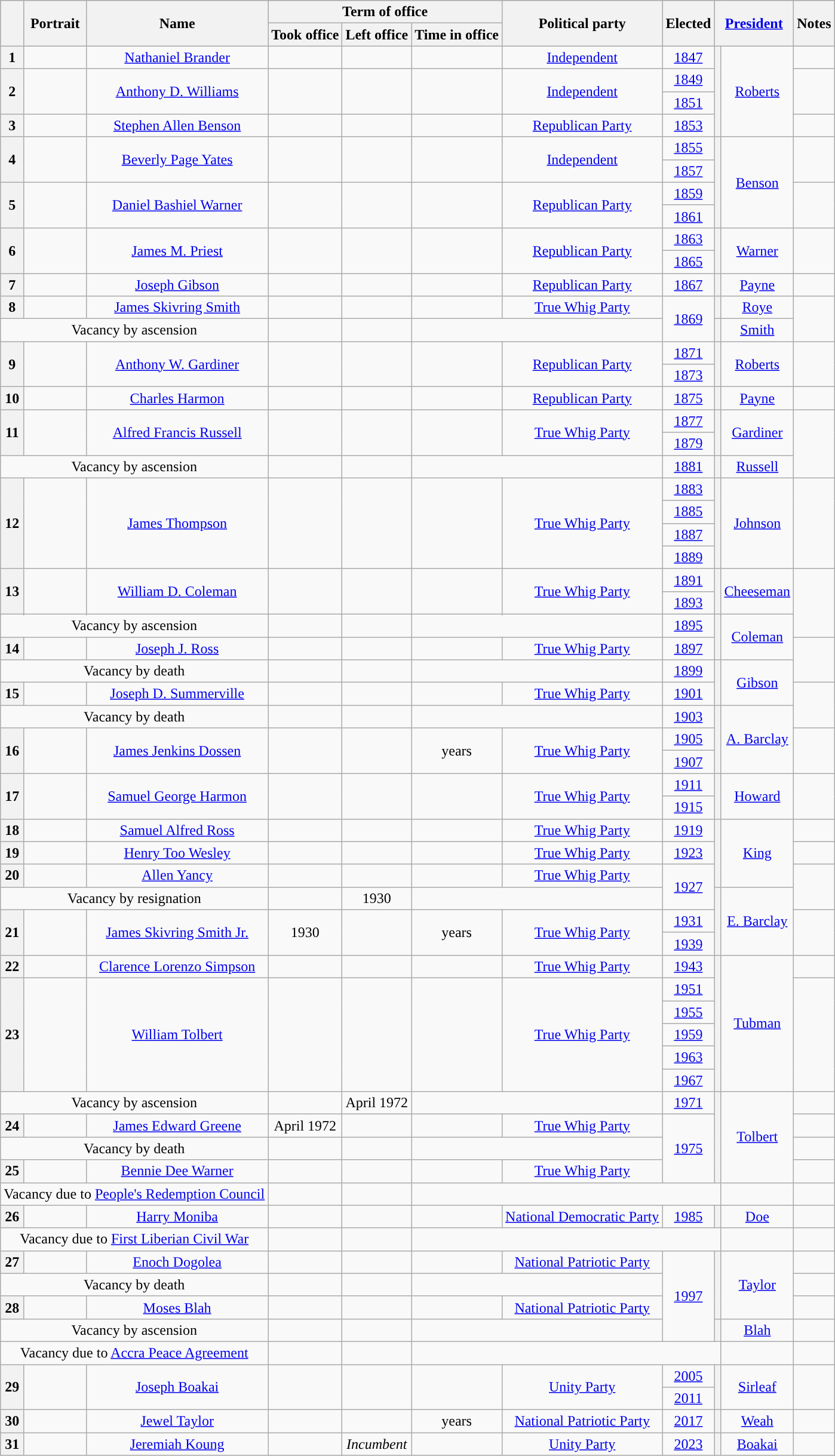<table class="wikitable" style="text-align:center">
<tr style="background:#B5B5B5">
<th rowspan="2"></th>
<th rowspan="2">Portrait</th>
<th rowspan="2">Name<br></th>
<th colspan="3">Term of office</th>
<th rowspan="2">Political party</th>
<th rowspan="2">Elected</th>
<th colspan="2" rowspan="2"><a href='#'>President</a></th>
<th rowspan="2">Notes</th>
</tr>
<tr>
<th>Took office</th>
<th>Left office</th>
<th>Time in office</th>
</tr>
<tr>
<th style="background:">1</th>
<td></td>
<td><a href='#'>Nathaniel Brander</a><br></td>
<td></td>
<td></td>
<td></td>
<td><a href='#'>Independent</a></td>
<td><a href='#'>1847</a></td>
<th rowspan="4" style="background:"></th>
<td rowspan="4"><a href='#'>Roberts</a></td>
<td></td>
</tr>
<tr>
<th rowspan="2" style="background:">2</th>
<td rowspan="2"></td>
<td rowspan="2"><a href='#'>Anthony D. Williams</a><br></td>
<td rowspan="2"></td>
<td rowspan="2"></td>
<td rowspan="2"></td>
<td rowspan="2"><a href='#'>Independent</a></td>
<td><a href='#'>1849</a></td>
<td rowspan="2"></td>
</tr>
<tr>
<td><a href='#'>1851</a></td>
</tr>
<tr>
<th style="background:">3</th>
<td></td>
<td><a href='#'>Stephen Allen Benson</a><br></td>
<td></td>
<td></td>
<td></td>
<td><a href='#'>Republican Party</a></td>
<td><a href='#'>1853</a></td>
<td></td>
</tr>
<tr>
<th rowspan="2" style="background:">4</th>
<td rowspan="2"></td>
<td rowspan="2"><a href='#'>Beverly Page Yates</a><br></td>
<td rowspan="2"></td>
<td rowspan="2"></td>
<td rowspan="2"></td>
<td rowspan="2"><a href='#'>Independent</a></td>
<td><a href='#'>1855</a></td>
<th rowspan="4" style="background:"></th>
<td rowspan="4"><a href='#'>Benson</a></td>
<td rowspan="2"></td>
</tr>
<tr>
<td><a href='#'>1857</a></td>
</tr>
<tr>
<th rowspan="2" style="background:">5</th>
<td rowspan="2"></td>
<td rowspan="2"><a href='#'>Daniel Bashiel Warner</a><br></td>
<td rowspan="2"></td>
<td rowspan="2"></td>
<td rowspan="2"></td>
<td rowspan="2"><a href='#'>Republican Party</a></td>
<td><a href='#'>1859</a></td>
<td rowspan="2"></td>
</tr>
<tr>
<td><a href='#'>1861</a></td>
</tr>
<tr>
<th rowspan="2" style="background:">6</th>
<td rowspan="2"></td>
<td rowspan="2"><a href='#'>James M. Priest</a><br></td>
<td rowspan="2"></td>
<td rowspan="2"></td>
<td rowspan="2"></td>
<td rowspan="2"><a href='#'>Republican Party</a></td>
<td><a href='#'>1863</a></td>
<th rowspan="2" style="background:"></th>
<td rowspan="2"><a href='#'>Warner</a></td>
<td rowspan="2"></td>
</tr>
<tr>
<td><a href='#'>1865</a></td>
</tr>
<tr>
<th style="background:">7</th>
<td></td>
<td><a href='#'>Joseph Gibson</a><br></td>
<td></td>
<td></td>
<td></td>
<td><a href='#'>Republican Party</a></td>
<td><a href='#'>1867</a></td>
<th style="background:"></th>
<td><a href='#'>Payne</a></td>
<td></td>
</tr>
<tr>
<th style="background:">8</th>
<td></td>
<td><a href='#'>James Skivring Smith</a><br></td>
<td></td>
<td><br></td>
<td></td>
<td><a href='#'>True Whig Party</a></td>
<td rowspan="2"><a href='#'>1869</a></td>
<th style="background:"></th>
<td><a href='#'>Roye</a></td>
<td rowspan="2"></td>
</tr>
<tr>
<td colspan="3">Vacancy by ascension</td>
<td></td>
<td></td>
<td colspan="2"></td>
<th style="background:"></th>
<td><a href='#'>Smith</a></td>
</tr>
<tr>
<th rowspan="2" style="background:">9</th>
<td rowspan="2"></td>
<td rowspan="2"><a href='#'>Anthony W. Gardiner</a><br></td>
<td rowspan="2"></td>
<td rowspan="2"></td>
<td rowspan="2"></td>
<td rowspan="2"><a href='#'>Republican Party</a></td>
<td><a href='#'>1871</a></td>
<th rowspan="2" style="background:"></th>
<td rowspan="2"><a href='#'>Roberts</a></td>
<td rowspan="2"></td>
</tr>
<tr>
<td><a href='#'>1873</a></td>
</tr>
<tr>
<th style="background:">10</th>
<td></td>
<td><a href='#'>Charles Harmon</a><br></td>
<td></td>
<td></td>
<td></td>
<td><a href='#'>Republican Party</a></td>
<td><a href='#'>1875</a></td>
<th style="background:"></th>
<td><a href='#'>Payne</a></td>
<td></td>
</tr>
<tr>
<th rowspan="3" style="background:">11</th>
<td rowspan="3"></td>
<td rowspan="3"><a href='#'>Alfred Francis Russell</a><br></td>
<td rowspan="3"></td>
<td rowspan="3"><br></td>
<td rowspan="3"></td>
<td rowspan="3"><a href='#'>True Whig Party</a></td>
<td><a href='#'>1877</a></td>
<th rowspan="3" style="background:"></th>
<td rowspan="3"><a href='#'>Gardiner</a></td>
<td rowspan="4"></td>
</tr>
<tr>
<td><a href='#'>1879</a></td>
</tr>
<tr>
<td rowspan="2"><a href='#'>1881</a></td>
</tr>
<tr>
<td colspan="3">Vacancy by ascension</td>
<td></td>
<td></td>
<td colspan="2"></td>
<th style="background:"></th>
<td><a href='#'>Russell</a></td>
</tr>
<tr>
<th rowspan="4" style="background:">12</th>
<td rowspan="4"></td>
<td rowspan="4"><a href='#'>James Thompson</a><br></td>
<td rowspan="4"></td>
<td rowspan="4"></td>
<td rowspan="4"></td>
<td rowspan="4"><a href='#'>True Whig Party</a></td>
<td><a href='#'>1883</a></td>
<th rowspan="4" style="background:"></th>
<td rowspan="4"><a href='#'>Johnson</a></td>
<td rowspan="4"></td>
</tr>
<tr>
<td><a href='#'>1885</a></td>
</tr>
<tr>
<td><a href='#'>1887</a></td>
</tr>
<tr>
<td><a href='#'>1889</a></td>
</tr>
<tr>
<th rowspan="3" style="background:">13</th>
<td rowspan="3"></td>
<td rowspan="3"><a href='#'>William D. Coleman</a><br></td>
<td rowspan="3"></td>
<td rowspan="3"><br></td>
<td rowspan="3"></td>
<td rowspan="3"><a href='#'>True Whig Party</a></td>
<td><a href='#'>1891</a></td>
<th rowspan="3" style="background:"></th>
<td rowspan="3"><a href='#'>Cheeseman</a></td>
<td rowspan="4"></td>
</tr>
<tr>
<td><a href='#'>1893</a></td>
</tr>
<tr>
<td rowspan="2"><a href='#'>1895</a></td>
</tr>
<tr>
<td colspan="3">Vacancy by ascension</td>
<td></td>
<td></td>
<td colspan="2"></td>
<th rowspan="4" style="background:"></th>
<td rowspan="4"><a href='#'>Coleman</a></td>
</tr>
<tr>
<th rowspan="2" style="background:">14</th>
<td rowspan="2"></td>
<td rowspan="2"><a href='#'>Joseph J. Ross</a><br></td>
<td rowspan="2"></td>
<td rowspan="2"></td>
<td rowspan="2"></td>
<td rowspan="2"><a href='#'>True Whig Party</a></td>
<td><a href='#'>1897</a></td>
<td rowspan="4"></td>
</tr>
<tr>
<td rowspan="3"><a href='#'>1899</a></td>
</tr>
<tr>
<td rowspan="2" colspan="3">Vacancy by death</td>
<td rowspan="2"></td>
<td rowspan="2"></td>
<td rowspan="2" colspan="2"></td>
</tr>
<tr>
<th rowspan="2" style="background:"></th>
<td rowspan="2"><a href='#'>Gibson</a></td>
</tr>
<tr>
<th rowspan="2" style="background:">15</th>
<td rowspan="2"></td>
<td rowspan="2"><a href='#'>Joseph D. Summerville</a><br></td>
<td rowspan="2"></td>
<td rowspan="2"></td>
<td rowspan="2"></td>
<td rowspan="2"><a href='#'>True Whig Party</a></td>
<td><a href='#'>1901</a></td>
<td rowspan="3"></td>
</tr>
<tr>
<td rowspan="2"><a href='#'>1903</a></td>
<th rowspan="4" style="background:"></th>
<td rowspan="4"><a href='#'>A. Barclay</a></td>
</tr>
<tr>
<td colspan="3">Vacancy by death</td>
<td></td>
<td></td>
<td colspan="2"></td>
</tr>
<tr>
<th rowspan="2" style="background:">16</th>
<td rowspan="2"></td>
<td rowspan="2"><a href='#'>James Jenkins Dossen</a><br></td>
<td rowspan="2"></td>
<td rowspan="2"></td>
<td rowspan="2"> years</td>
<td rowspan="2"><a href='#'>True Whig Party</a></td>
<td><a href='#'>1905</a></td>
<td rowspan="2"></td>
</tr>
<tr>
<td><a href='#'>1907</a></td>
</tr>
<tr>
<th rowspan="2" style="background:">17</th>
<td rowspan="2"></td>
<td rowspan="2"><a href='#'>Samuel George Harmon</a><br></td>
<td rowspan="2"></td>
<td rowspan="2"></td>
<td rowspan="2"></td>
<td rowspan="2"><a href='#'>True Whig Party</a></td>
<td><a href='#'>1911</a></td>
<th rowspan="2" style="background:"></th>
<td rowspan="2"><a href='#'>Howard</a></td>
<td rowspan="2"></td>
</tr>
<tr>
<td><a href='#'>1915</a></td>
</tr>
<tr>
<th style="background:">18</th>
<td></td>
<td><a href='#'>Samuel Alfred Ross</a><br></td>
<td></td>
<td></td>
<td></td>
<td><a href='#'>True Whig Party</a></td>
<td><a href='#'>1919</a></td>
<th rowspan="3" style="background:"></th>
<td rowspan="3"><a href='#'>King</a></td>
<td></td>
</tr>
<tr>
<th style="background:">19</th>
<td></td>
<td><a href='#'>Henry Too Wesley</a><br></td>
<td></td>
<td></td>
<td></td>
<td><a href='#'>True Whig Party</a></td>
<td><a href='#'>1923</a></td>
<td></td>
</tr>
<tr>
<th style="background:">20</th>
<td></td>
<td><a href='#'>Allen Yancy</a><br></td>
<td></td>
<td><br></td>
<td></td>
<td><a href='#'>True Whig Party</a></td>
<td rowspan="3"><a href='#'>1927</a></td>
<td rowspan="2"></td>
</tr>
<tr>
<td colspan="3">Vacancy by resignation</td>
<td></td>
<td>1930</td>
<td colspan="2"></td>
<th rowspan="4" style="background:"></th>
<td rowspan="4"><a href='#'>E. Barclay</a></td>
</tr>
<tr>
<th rowspan="3" style="background:">21</th>
<td rowspan="3"></td>
<td rowspan="3"><a href='#'>James Skivring Smith Jr.</a><br></td>
<td rowspan="3">1930</td>
<td rowspan="3"></td>
<td rowspan="3"> years</td>
<td rowspan="3"><a href='#'>True Whig Party</a></td>
<td rowspan="3"></td>
</tr>
<tr>
<td><a href='#'>1931</a></td>
</tr>
<tr>
<td><a href='#'>1939</a></td>
</tr>
<tr>
<th style="background:">22</th>
<td></td>
<td><a href='#'>Clarence Lorenzo Simpson</a><br></td>
<td></td>
<td></td>
<td></td>
<td><a href='#'>True Whig Party</a></td>
<td><a href='#'>1943</a></td>
<th rowspan="6" style="background:"></th>
<td rowspan="6"><a href='#'>Tubman</a></td>
<td></td>
</tr>
<tr>
<th rowspan="5" style="background:">23</th>
<td rowspan="5"></td>
<td rowspan="5"><a href='#'>William Tolbert</a><br></td>
<td rowspan="5"></td>
<td rowspan="5"><br></td>
<td rowspan="5"></td>
<td rowspan="5"><a href='#'>True Whig Party</a></td>
<td><a href='#'>1951</a></td>
<td rowspan="5"></td>
</tr>
<tr>
<td><a href='#'>1955</a></td>
</tr>
<tr>
<td><a href='#'>1959</a></td>
</tr>
<tr>
<td><a href='#'>1963</a></td>
</tr>
<tr>
<td><a href='#'>1967</a></td>
</tr>
<tr>
<td colspan="3">Vacancy by ascension</td>
<td></td>
<td>April 1972</td>
<td colspan="2"></td>
<td rowspan="2"><a href='#'>1971</a></td>
<th rowspan="5" style="background:"></th>
<td rowspan="5"><a href='#'>Tolbert</a></td>
<td></td>
</tr>
<tr>
<th rowspan="2" style="background:">24</th>
<td rowspan="2"></td>
<td rowspan="2"><a href='#'>James Edward Greene</a><br></td>
<td rowspan="2">April 1972</td>
<td rowspan="2"></td>
<td rowspan="2"></td>
<td rowspan="2"><a href='#'>True Whig Party</a></td>
<td rowspan="2"></td>
</tr>
<tr>
<td rowspan="3"><a href='#'>1975</a></td>
</tr>
<tr>
<td colspan="3">Vacancy by death</td>
<td></td>
<td></td>
<td colspan="2"></td>
</tr>
<tr>
<th style="background:">25</th>
<td></td>
<td><a href='#'>Bennie Dee Warner</a><br></td>
<td></td>
<td><br></td>
<td></td>
<td><a href='#'>True Whig Party</a></td>
<td></td>
</tr>
<tr>
<td colspan="3">Vacancy due to <a href='#'>People's Redemption Council</a></td>
<td></td>
<td></td>
<td colspan="4"></td>
<td></td>
</tr>
<tr>
<th style="background:">26</th>
<td></td>
<td><a href='#'>Harry Moniba</a><br></td>
<td></td>
<td><br></td>
<td></td>
<td><a href='#'>National Democratic Party</a></td>
<td><a href='#'>1985</a></td>
<th style="background:"></th>
<td><a href='#'>Doe</a></td>
<td></td>
</tr>
<tr>
<td colspan="3">Vacancy due to <a href='#'>First Liberian Civil War</a></td>
<td></td>
<td></td>
<td colspan="4"></td>
<td></td>
</tr>
<tr>
<th style="background:">27</th>
<td></td>
<td><a href='#'>Enoch Dogolea</a><br></td>
<td></td>
<td></td>
<td></td>
<td><a href='#'>National Patriotic Party</a></td>
<td rowspan="4"><a href='#'>1997</a></td>
<th rowspan="3" style="background:"></th>
<td rowspan="3"><a href='#'>Taylor</a></td>
<td></td>
</tr>
<tr>
<td colspan="3">Vacancy by death</td>
<td></td>
<td></td>
<td colspan="2"></td>
</tr>
<tr>
<th style="background:">28</th>
<td></td>
<td><a href='#'>Moses Blah</a><br></td>
<td></td>
<td></td>
<td></td>
<td><a href='#'>National Patriotic Party</a></td>
<td></td>
</tr>
<tr>
<td colspan="3">Vacancy by ascension</td>
<td></td>
<td></td>
<td colspan="2"></td>
<th style="background:"></th>
<td><a href='#'>Blah</a></td>
<td></td>
</tr>
<tr>
<td colspan="3">Vacancy due to <a href='#'>Accra Peace Agreement</a></td>
<td></td>
<td></td>
<td colspan="4"></td>
<td></td>
</tr>
<tr>
<th rowspan="2" style="background:">29</th>
<td rowspan="2"></td>
<td rowspan="2"><a href='#'>Joseph Boakai</a><br></td>
<td rowspan="2"></td>
<td rowspan="2"></td>
<td rowspan="2"></td>
<td rowspan="2"><a href='#'>Unity Party</a></td>
<td><a href='#'>2005</a></td>
<th rowspan="2" style="background:"></th>
<td rowspan="2"><a href='#'>Sirleaf</a></td>
<td rowspan="2"></td>
</tr>
<tr>
<td><a href='#'>2011</a></td>
</tr>
<tr>
<th style="background:">30</th>
<td></td>
<td><a href='#'>Jewel Taylor</a><br></td>
<td></td>
<td></td>
<td> years</td>
<td><a href='#'>National Patriotic Party</a></td>
<td><a href='#'>2017</a></td>
<th style="background:"></th>
<td><a href='#'>Weah</a></td>
<td></td>
</tr>
<tr>
<th style="background:">31</th>
<td></td>
<td><a href='#'>Jeremiah Koung</a><br></td>
<td></td>
<td><em>Incumbent</em></td>
<td></td>
<td><a href='#'>Unity Party</a></td>
<td><a href='#'>2023</a></td>
<th style="background:"></th>
<td><a href='#'>Boakai</a></td>
<td></td>
</tr>
</table>
